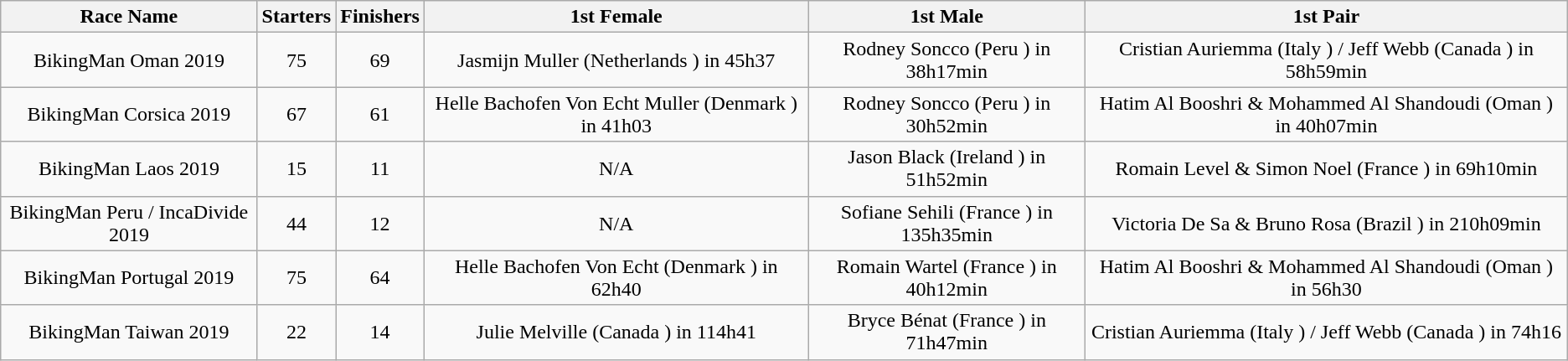<table class="wikitable" style="text-align: center;">
<tr>
<th>Race Name</th>
<th>Starters</th>
<th>Finishers</th>
<th>1st Female</th>
<th>1st Male</th>
<th>1st Pair</th>
</tr>
<tr>
<td>BikingMan Oman 2019</td>
<td>75</td>
<td>69</td>
<td>Jasmijn Muller (Netherlands ) in 45h37</td>
<td>Rodney Soncco (Peru ) in 38h17min </td>
<td>Cristian Auriemma (Italy ) / Jeff Webb (Canada ) in 58h59min</td>
</tr>
<tr>
<td>BikingMan Corsica 2019</td>
<td>67</td>
<td>61</td>
<td>Helle Bachofen Von Echt Muller (Denmark ) in 41h03</td>
<td>Rodney Soncco (Peru ) in 30h52min</td>
<td>Hatim Al Booshri & Mohammed Al Shandoudi (Oman ) in 40h07min</td>
</tr>
<tr>
<td>BikingMan Laos 2019</td>
<td>15</td>
<td>11</td>
<td>N/A</td>
<td>Jason Black (Ireland ) in 51h52min</td>
<td>Romain Level & Simon Noel (France ) in 69h10min</td>
</tr>
<tr>
<td>BikingMan Peru / IncaDivide 2019</td>
<td>44</td>
<td>12</td>
<td>N/A</td>
<td>Sofiane Sehili (France ) in 135h35min</td>
<td>Victoria De Sa & Bruno Rosa (Brazil ) in 210h09min</td>
</tr>
<tr>
<td>BikingMan Portugal 2019</td>
<td>75</td>
<td>64</td>
<td>Helle Bachofen Von Echt (Denmark ) in 62h40</td>
<td>Romain Wartel (France ) in 40h12min</td>
<td>Hatim Al Booshri & Mohammed Al Shandoudi (Oman ) in 56h30</td>
</tr>
<tr>
<td>BikingMan Taiwan 2019</td>
<td>22</td>
<td>14</td>
<td>Julie Melville (Canada ) in 114h41</td>
<td>Bryce Bénat (France ) in 71h47min</td>
<td>Cristian Auriemma (Italy ) / Jeff Webb (Canada ) in 74h16</td>
</tr>
</table>
